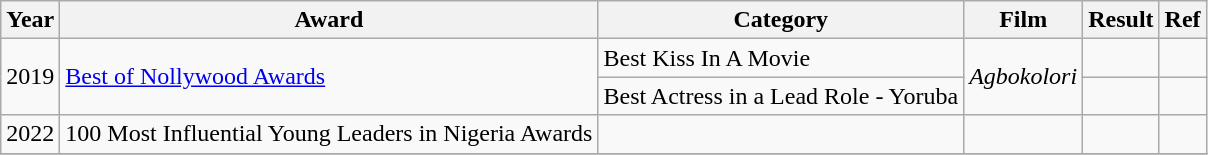<table class="wikitable sortable">
<tr>
<th>Year</th>
<th>Award</th>
<th>Category</th>
<th>Film</th>
<th>Result</th>
<th>Ref</th>
</tr>
<tr>
<td rowspan="2">2019</td>
<td rowspan="2"><a href='#'>Best of Nollywood Awards</a></td>
<td>Best Kiss In A Movie</td>
<td rowspan="2"><em>Agbokolori</em></td>
<td></td>
<td></td>
</tr>
<tr>
<td>Best Actress in a Lead Role - Yoruba</td>
<td></td>
<td></td>
</tr>
<tr>
<td>2022</td>
<td>100 Most Influential Young Leaders in Nigeria Awards</td>
<td></td>
<td></td>
<td></td>
<td></td>
</tr>
<tr>
</tr>
</table>
